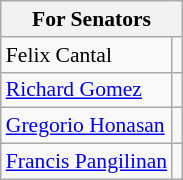<table class=wikitable style="font-size:90%">
<tr>
<th colspan=5>For Senators</th>
</tr>
<tr>
<td>Felix Cantal</td>
<td></td>
</tr>
<tr>
<td><a href='#'>Richard Gomez</a></td>
<td></td>
</tr>
<tr>
<td><a href='#'>Gregorio Honasan</a></td>
<td></td>
</tr>
<tr>
<td><a href='#'>Francis Pangilinan</a></td>
<td></td>
</tr>
</table>
